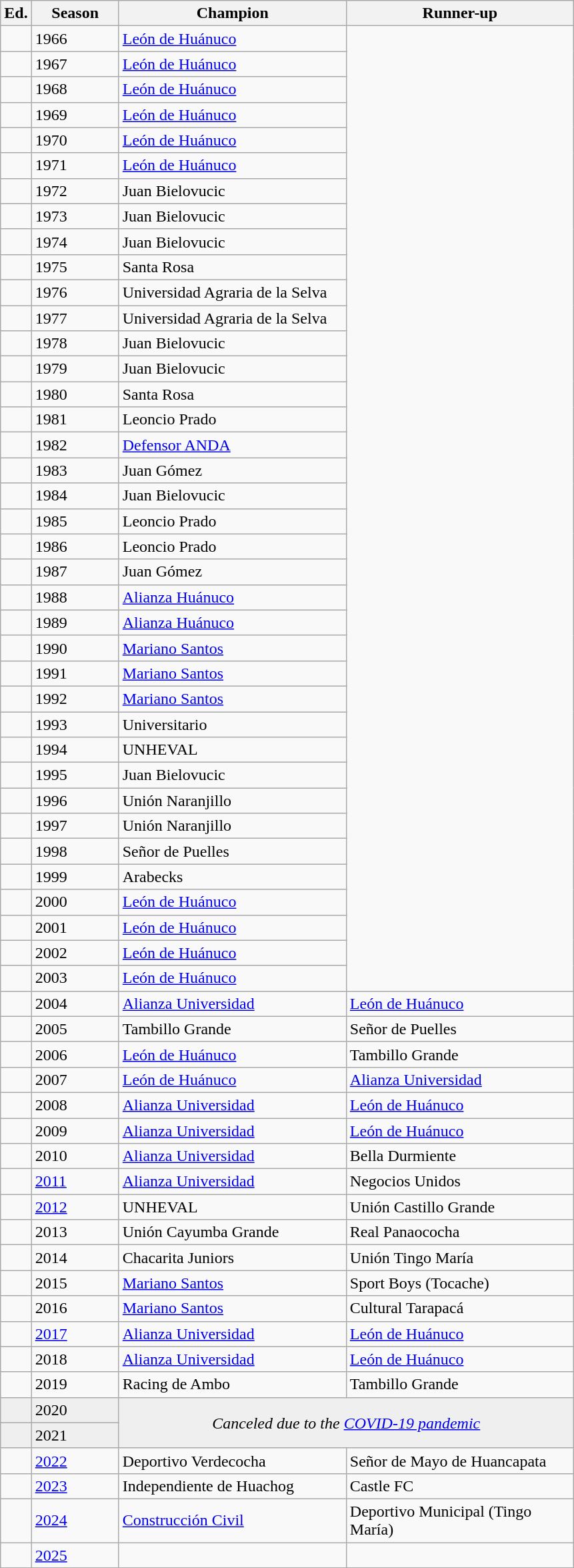<table class="wikitable sortable">
<tr>
<th width=px>Ed.</th>
<th width=80px>Season</th>
<th width=220px>Champion</th>
<th width=220px>Runner-up</th>
</tr>
<tr>
<td></td>
<td>1966</td>
<td><a href='#'>León de Huánuco</a></td>
</tr>
<tr>
<td></td>
<td>1967</td>
<td><a href='#'>León de Huánuco</a></td>
</tr>
<tr>
<td></td>
<td>1968</td>
<td><a href='#'>León de Huánuco</a></td>
</tr>
<tr>
<td></td>
<td>1969</td>
<td><a href='#'>León de Huánuco</a></td>
</tr>
<tr>
<td></td>
<td>1970</td>
<td><a href='#'>León de Huánuco</a></td>
</tr>
<tr>
<td></td>
<td>1971</td>
<td><a href='#'>León de Huánuco</a></td>
</tr>
<tr>
<td></td>
<td>1972</td>
<td>Juan Bielovucic</td>
</tr>
<tr>
<td></td>
<td>1973</td>
<td>Juan Bielovucic</td>
</tr>
<tr>
<td></td>
<td>1974</td>
<td>Juan Bielovucic</td>
</tr>
<tr>
<td></td>
<td>1975</td>
<td>Santa Rosa</td>
</tr>
<tr>
<td></td>
<td>1976</td>
<td>Universidad Agraria de la Selva</td>
</tr>
<tr>
<td></td>
<td>1977</td>
<td>Universidad Agraria de la Selva</td>
</tr>
<tr>
<td></td>
<td>1978</td>
<td>Juan Bielovucic</td>
</tr>
<tr>
<td></td>
<td>1979</td>
<td>Juan Bielovucic</td>
</tr>
<tr>
<td></td>
<td>1980</td>
<td>Santa Rosa</td>
</tr>
<tr>
<td></td>
<td>1981</td>
<td>Leoncio Prado</td>
</tr>
<tr>
<td></td>
<td>1982</td>
<td><a href='#'>Defensor ANDA</a></td>
</tr>
<tr>
<td></td>
<td>1983</td>
<td>Juan Gómez</td>
</tr>
<tr>
<td></td>
<td>1984</td>
<td>Juan Bielovucic</td>
</tr>
<tr>
<td></td>
<td>1985</td>
<td>Leoncio Prado</td>
</tr>
<tr>
<td></td>
<td>1986</td>
<td>Leoncio Prado</td>
</tr>
<tr>
<td></td>
<td>1987</td>
<td>Juan Gómez</td>
</tr>
<tr>
<td></td>
<td>1988</td>
<td><a href='#'>Alianza Huánuco</a></td>
</tr>
<tr>
<td></td>
<td>1989</td>
<td><a href='#'>Alianza Huánuco</a></td>
</tr>
<tr>
<td></td>
<td>1990</td>
<td><a href='#'>Mariano Santos</a></td>
</tr>
<tr>
<td></td>
<td>1991</td>
<td><a href='#'>Mariano Santos</a></td>
</tr>
<tr>
<td></td>
<td>1992</td>
<td><a href='#'>Mariano Santos</a></td>
</tr>
<tr>
<td></td>
<td>1993</td>
<td>Universitario</td>
</tr>
<tr>
<td></td>
<td>1994</td>
<td>UNHEVAL</td>
</tr>
<tr>
<td></td>
<td>1995</td>
<td>Juan Bielovucic</td>
</tr>
<tr>
<td></td>
<td>1996</td>
<td>Unión Naranjillo</td>
</tr>
<tr>
<td></td>
<td>1997</td>
<td>Unión Naranjillo</td>
</tr>
<tr>
<td></td>
<td>1998</td>
<td>Señor de Puelles</td>
</tr>
<tr>
<td></td>
<td>1999</td>
<td>Arabecks</td>
</tr>
<tr>
<td></td>
<td>2000</td>
<td><a href='#'>León de Huánuco</a></td>
</tr>
<tr>
<td></td>
<td>2001</td>
<td><a href='#'>León de Huánuco</a></td>
</tr>
<tr>
<td></td>
<td>2002</td>
<td><a href='#'>León de Huánuco</a></td>
</tr>
<tr>
<td></td>
<td>2003</td>
<td><a href='#'>León de Huánuco</a></td>
</tr>
<tr>
<td></td>
<td>2004</td>
<td><a href='#'>Alianza Universidad</a></td>
<td><a href='#'>León de Huánuco</a></td>
</tr>
<tr>
<td></td>
<td>2005</td>
<td>Tambillo Grande</td>
<td>Señor de Puelles</td>
</tr>
<tr>
<td></td>
<td>2006</td>
<td><a href='#'>León de Huánuco</a></td>
<td>Tambillo Grande</td>
</tr>
<tr>
<td></td>
<td>2007</td>
<td><a href='#'>León de Huánuco</a></td>
<td><a href='#'>Alianza Universidad</a></td>
</tr>
<tr>
<td></td>
<td>2008</td>
<td><a href='#'>Alianza Universidad</a></td>
<td><a href='#'>León de Huánuco</a></td>
</tr>
<tr>
<td></td>
<td>2009</td>
<td><a href='#'>Alianza Universidad</a></td>
<td><a href='#'>León de Huánuco</a></td>
</tr>
<tr>
<td></td>
<td>2010</td>
<td><a href='#'>Alianza Universidad</a></td>
<td>Bella Durmiente</td>
</tr>
<tr>
<td></td>
<td><a href='#'>2011</a></td>
<td><a href='#'>Alianza Universidad</a></td>
<td>Negocios Unidos</td>
</tr>
<tr>
<td></td>
<td><a href='#'>2012</a></td>
<td>UNHEVAL</td>
<td>Unión Castillo Grande</td>
</tr>
<tr>
<td></td>
<td>2013</td>
<td>Unión Cayumba Grande</td>
<td>Real Panaococha</td>
</tr>
<tr>
<td></td>
<td>2014</td>
<td>Chacarita Juniors</td>
<td>Unión Tingo María</td>
</tr>
<tr>
<td></td>
<td>2015</td>
<td><a href='#'>Mariano Santos</a></td>
<td>Sport Boys (Tocache)</td>
</tr>
<tr>
<td></td>
<td>2016</td>
<td><a href='#'>Mariano Santos</a></td>
<td>Cultural Tarapacá</td>
</tr>
<tr>
<td></td>
<td><a href='#'>2017</a></td>
<td><a href='#'>Alianza Universidad</a></td>
<td><a href='#'>León de Huánuco</a></td>
</tr>
<tr>
<td></td>
<td>2018</td>
<td><a href='#'>Alianza Universidad</a></td>
<td><a href='#'>León de Huánuco</a></td>
</tr>
<tr>
<td></td>
<td>2019</td>
<td>Racing de Ambo</td>
<td>Tambillo Grande</td>
</tr>
<tr bgcolor=#efefef>
<td></td>
<td>2020</td>
<td rowspan=2 colspan="2" align=center><em>Canceled due to the <a href='#'>COVID-19 pandemic</a></em></td>
</tr>
<tr bgcolor=#efefef>
<td></td>
<td>2021</td>
</tr>
<tr>
<td></td>
<td><a href='#'>2022</a></td>
<td>Deportivo Verdecocha</td>
<td>Señor de Mayo de Huancapata</td>
</tr>
<tr>
<td></td>
<td><a href='#'>2023</a></td>
<td>Independiente de Huachog</td>
<td>Castle FC</td>
</tr>
<tr>
<td></td>
<td><a href='#'>2024</a></td>
<td><a href='#'>Construcción Civil</a></td>
<td>Deportivo Municipal (Tingo María)</td>
</tr>
<tr>
<td></td>
<td><a href='#'>2025</a></td>
<td></td>
<td></td>
</tr>
<tr>
</tr>
</table>
